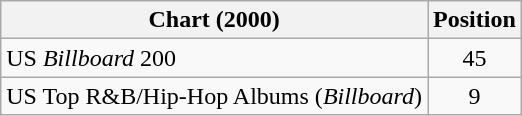<table class="wikitable sortable">
<tr>
<th>Chart (2000)</th>
<th>Position</th>
</tr>
<tr>
<td>US <em>Billboard</em> 200</td>
<td style="text-align:center;">45</td>
</tr>
<tr>
<td>US Top R&B/Hip-Hop Albums (<em>Billboard</em>)</td>
<td style="text-align:center;">9</td>
</tr>
</table>
